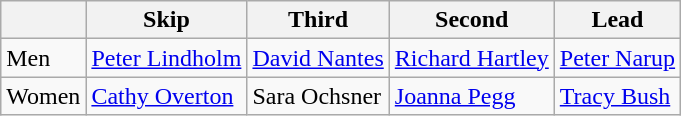<table class="wikitable">
<tr>
<th></th>
<th>Skip</th>
<th>Third</th>
<th>Second</th>
<th>Lead</th>
</tr>
<tr>
<td>Men</td>
<td> <a href='#'>Peter Lindholm</a></td>
<td> <a href='#'>David Nantes</a></td>
<td> <a href='#'>Richard Hartley</a></td>
<td> <a href='#'>Peter Narup</a></td>
</tr>
<tr>
<td>Women</td>
<td> <a href='#'>Cathy Overton</a></td>
<td> Sara Ochsner</td>
<td> <a href='#'>Joanna Pegg</a></td>
<td> <a href='#'>Tracy Bush</a></td>
</tr>
</table>
